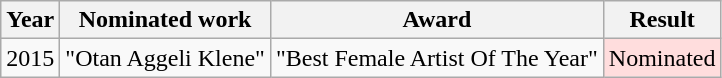<table class="wikitable">
<tr>
<th>Year</th>
<th>Nominated work</th>
<th>Award</th>
<th>Result</th>
</tr>
<tr>
<td>2015</td>
<td>"Otan Aggeli Klene"</td>
<td>"Best Female Artist Of The Year"</td>
<td style="background: #ffdddd">Nominated</td>
</tr>
</table>
